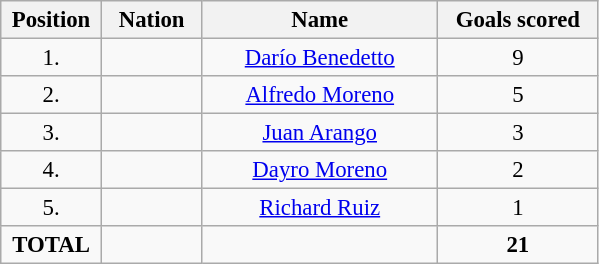<table class="wikitable" style="font-size: 95%; text-align: center;">
<tr>
<th width=60>Position</th>
<th width=60>Nation</th>
<th width=150>Name</th>
<th width=100>Goals scored</th>
</tr>
<tr>
<td>1.</td>
<td></td>
<td><a href='#'>Darío Benedetto</a></td>
<td>9</td>
</tr>
<tr>
<td>2.</td>
<td></td>
<td><a href='#'>Alfredo Moreno</a></td>
<td>5</td>
</tr>
<tr>
<td>3.</td>
<td></td>
<td><a href='#'>Juan Arango</a></td>
<td>3</td>
</tr>
<tr>
<td>4.</td>
<td></td>
<td><a href='#'>Dayro Moreno</a></td>
<td>2</td>
</tr>
<tr>
<td>5.</td>
<td></td>
<td><a href='#'>Richard Ruiz</a></td>
<td>1</td>
</tr>
<tr>
<td><strong>TOTAL</strong></td>
<td></td>
<td></td>
<td><strong>21</strong></td>
</tr>
</table>
